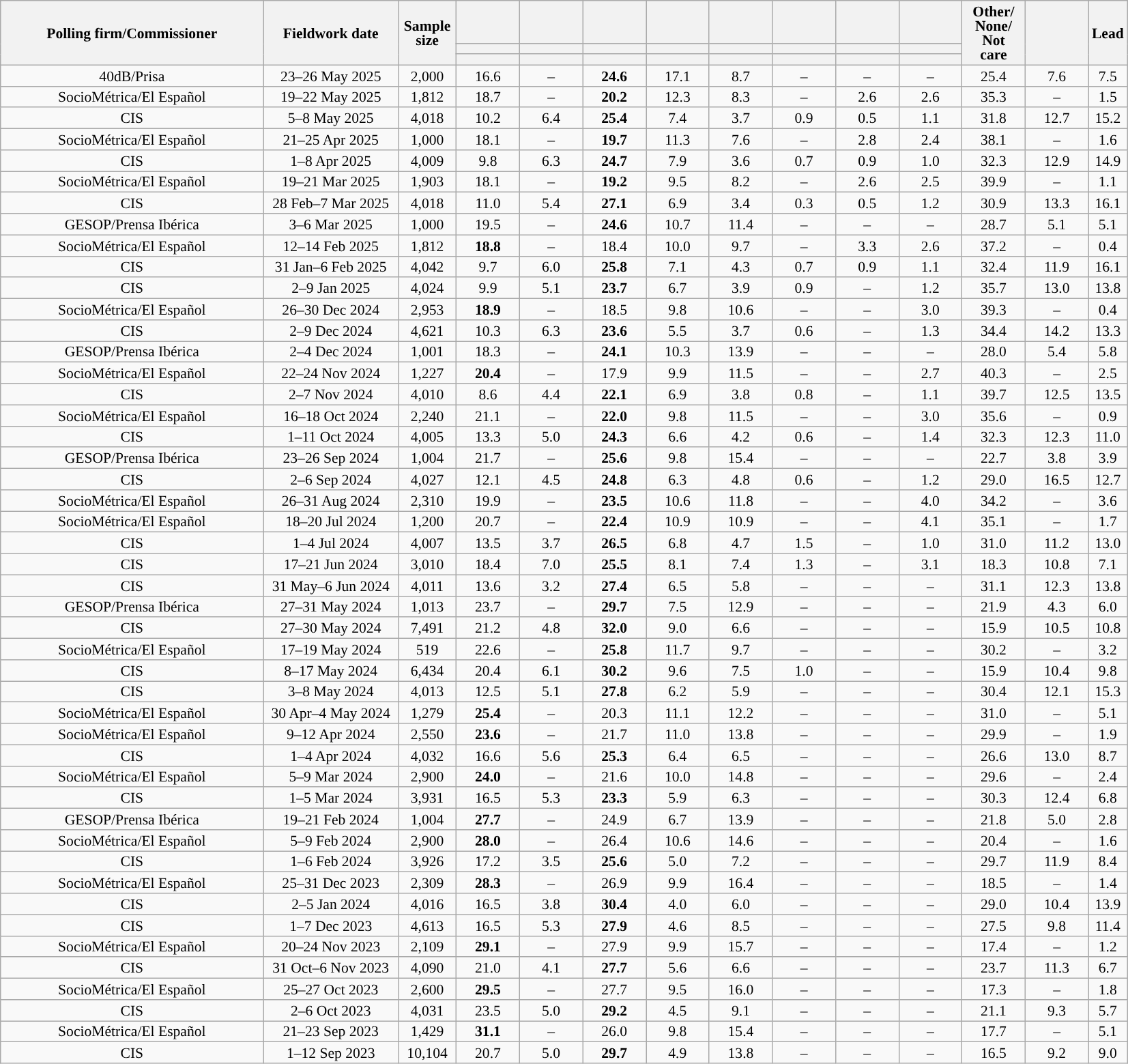<table class="wikitable collapsible collapsed" style="text-align:center; font-size:90%; line-height:14px;">
<tr style="height:42px;">
<th style="width:250px;" rowspan="3">Polling firm/Commissioner</th>
<th style="width:125px;" rowspan="3">Fieldwork date</th>
<th style="width:50px;" rowspan="3">Sample size</th>
<th style="width:55px;"></th>
<th style="width:55px;"></th>
<th style="width:55px;"></th>
<th style="width:55px;"></th>
<th style="width:55px;"></th>
<th style="width:55px;"></th>
<th style="width:55px;"></th>
<th style="width:55px;"></th>
<th style="width:55px;" rowspan="3">Other/<br>None/<br>Not<br>care</th>
<th style="width:55px;" rowspan="3"></th>
<th style="width:30px;" rowspan="3">Lead</th>
</tr>
<tr>
<th style="color:inherit;background:"></th>
<th style="color:inherit;background:"></th>
<th style="color:inherit;background:"></th>
<th style="color:inherit;background:"></th>
<th style="color:inherit;background:"></th>
<th style="color:inherit;background:"></th>
<th style="color:inherit;background:"></th>
<th style="color:inherit;background:"></th>
</tr>
<tr>
<th></th>
<th></th>
<th></th>
<th></th>
<th></th>
<th></th>
<th></th>
<th></th>
</tr>
<tr>
<td>40dB/Prisa</td>
<td>23–26 May 2025</td>
<td>2,000</td>
<td>16.6</td>
<td>–</td>
<td><strong>24.6</strong></td>
<td>17.1</td>
<td>8.7</td>
<td>–</td>
<td>–</td>
<td>–</td>
<td>25.4</td>
<td>7.6</td>
<td style="background:">7.5</td>
</tr>
<tr>
<td>SocioMétrica/El Español</td>
<td>19–22 May 2025</td>
<td>1,812</td>
<td>18.7</td>
<td>–</td>
<td><strong>20.2</strong></td>
<td>12.3</td>
<td>8.3</td>
<td>–</td>
<td>2.6</td>
<td>2.6</td>
<td>35.3</td>
<td>–</td>
<td style="background:">1.5</td>
</tr>
<tr>
<td>CIS</td>
<td>5–8 May 2025</td>
<td>4,018</td>
<td>10.2</td>
<td>6.4</td>
<td><strong>25.4</strong></td>
<td>7.4</td>
<td>3.7</td>
<td>0.9</td>
<td>0.5</td>
<td>1.1</td>
<td>31.8</td>
<td>12.7</td>
<td style="background:">15.2</td>
</tr>
<tr>
<td>SocioMétrica/El Español</td>
<td>21–25 Apr 2025</td>
<td>1,000</td>
<td>18.1</td>
<td>–</td>
<td><strong>19.7</strong></td>
<td>11.3</td>
<td>7.6</td>
<td>–</td>
<td>2.8</td>
<td>2.4</td>
<td>38.1</td>
<td>–</td>
<td style="background:">1.6</td>
</tr>
<tr>
<td>CIS</td>
<td>1–8 Apr 2025</td>
<td>4,009</td>
<td>9.8</td>
<td>6.3</td>
<td><strong>24.7</strong></td>
<td>7.9</td>
<td>3.6</td>
<td>0.7</td>
<td>0.9</td>
<td>1.0</td>
<td>32.3</td>
<td>12.9</td>
<td style="background:">14.9</td>
</tr>
<tr>
<td>SocioMétrica/El Español</td>
<td>19–21 Mar 2025</td>
<td>1,903</td>
<td>18.1</td>
<td>–</td>
<td><strong>19.2</strong></td>
<td>9.5</td>
<td>8.2</td>
<td>–</td>
<td>2.6</td>
<td>2.5</td>
<td>39.9</td>
<td>–</td>
<td style="background:">1.1</td>
</tr>
<tr>
<td>CIS</td>
<td>28 Feb–7 Mar 2025</td>
<td>4,018</td>
<td>11.0</td>
<td>5.4</td>
<td><strong>27.1</strong></td>
<td>6.9</td>
<td>3.4</td>
<td>0.3</td>
<td>0.5</td>
<td>1.2</td>
<td>30.9</td>
<td>13.3</td>
<td style="background:">16.1</td>
</tr>
<tr>
<td>GESOP/Prensa Ibérica</td>
<td>3–6 Mar 2025</td>
<td>1,000</td>
<td>19.5</td>
<td>–</td>
<td><strong>24.6</strong></td>
<td>10.7</td>
<td>11.4</td>
<td>–</td>
<td>–</td>
<td>–</td>
<td>28.7</td>
<td>5.1</td>
<td style="background:">5.1</td>
</tr>
<tr>
<td>SocioMétrica/El Español</td>
<td>12–14 Feb 2025</td>
<td>1,812</td>
<td><strong>18.8</strong></td>
<td>–</td>
<td>18.4</td>
<td>10.0</td>
<td>9.7</td>
<td>–</td>
<td>3.3</td>
<td>2.6</td>
<td>37.2</td>
<td>–</td>
<td style="background:">0.4</td>
</tr>
<tr>
<td>CIS</td>
<td>31 Jan–6 Feb 2025</td>
<td>4,042</td>
<td>9.7</td>
<td>6.0</td>
<td><strong>25.8</strong></td>
<td>7.1</td>
<td>4.3</td>
<td>0.7</td>
<td>0.9</td>
<td>1.1</td>
<td>32.4</td>
<td>11.9</td>
<td style="background:">16.1</td>
</tr>
<tr>
<td>CIS</td>
<td>2–9 Jan 2025</td>
<td>4,024</td>
<td>9.9</td>
<td>5.1</td>
<td><strong>23.7</strong></td>
<td>6.7</td>
<td>3.9</td>
<td>0.9</td>
<td>–</td>
<td>1.2</td>
<td>35.7</td>
<td>13.0</td>
<td style="background:">13.8</td>
</tr>
<tr>
<td>SocioMétrica/El Español</td>
<td>26–30 Dec 2024</td>
<td>2,953</td>
<td><strong>18.9</strong></td>
<td>–</td>
<td>18.5</td>
<td>9.8</td>
<td>10.6</td>
<td>–</td>
<td>–</td>
<td>3.0</td>
<td>39.3</td>
<td>–</td>
<td style="background:">0.4</td>
</tr>
<tr>
<td>CIS</td>
<td>2–9 Dec 2024</td>
<td>4,621</td>
<td>10.3</td>
<td>6.3</td>
<td><strong>23.6</strong></td>
<td>5.5</td>
<td>3.7</td>
<td>0.6</td>
<td>–</td>
<td>1.3</td>
<td>34.4</td>
<td>14.2</td>
<td style="background:">13.3</td>
</tr>
<tr>
<td>GESOP/Prensa Ibérica</td>
<td>2–4 Dec 2024</td>
<td>1,001</td>
<td>18.3</td>
<td>–</td>
<td><strong>24.1</strong></td>
<td>10.3</td>
<td>13.9</td>
<td>–</td>
<td>–</td>
<td>–</td>
<td>28.0</td>
<td>5.4</td>
<td style="background:">5.8</td>
</tr>
<tr>
<td>SocioMétrica/El Español</td>
<td>22–24 Nov 2024</td>
<td>1,227</td>
<td><strong>20.4</strong></td>
<td>–</td>
<td>17.9</td>
<td>9.9</td>
<td>11.5</td>
<td>–</td>
<td>–</td>
<td>2.7</td>
<td>40.3</td>
<td>–</td>
<td style="background:">2.5</td>
</tr>
<tr>
<td>CIS</td>
<td>2–7 Nov 2024</td>
<td>4,010</td>
<td>8.6</td>
<td>4.4</td>
<td><strong>22.1</strong></td>
<td>6.9</td>
<td>3.8</td>
<td>0.8</td>
<td>–</td>
<td>1.1</td>
<td>39.7</td>
<td>12.5</td>
<td style="background:">13.5</td>
</tr>
<tr>
<td>SocioMétrica/El Español</td>
<td>16–18 Oct 2024</td>
<td>2,240</td>
<td>21.1</td>
<td>–</td>
<td><strong>22.0</strong></td>
<td>9.8</td>
<td>11.5</td>
<td>–</td>
<td>–</td>
<td>3.0</td>
<td>35.6</td>
<td>–</td>
<td style="background:">0.9</td>
</tr>
<tr>
<td>CIS</td>
<td>1–11 Oct 2024</td>
<td>4,005</td>
<td>13.3</td>
<td>5.0</td>
<td><strong>24.3</strong></td>
<td>6.6</td>
<td>4.2</td>
<td>0.6</td>
<td>–</td>
<td>1.4</td>
<td>32.3</td>
<td>12.3</td>
<td style="background:">11.0</td>
</tr>
<tr>
<td>GESOP/Prensa Ibérica</td>
<td>23–26 Sep 2024</td>
<td>1,004</td>
<td>21.7</td>
<td>–</td>
<td><strong>25.6</strong></td>
<td>9.8</td>
<td>15.4</td>
<td>–</td>
<td>–</td>
<td>–</td>
<td>22.7</td>
<td>3.8</td>
<td style="background:">3.9</td>
</tr>
<tr>
<td>CIS</td>
<td>2–6 Sep 2024</td>
<td>4,027</td>
<td>12.1</td>
<td>4.5</td>
<td><strong>24.8</strong></td>
<td>6.3</td>
<td>4.8</td>
<td>0.6</td>
<td>–</td>
<td>1.2</td>
<td>29.0</td>
<td>16.5</td>
<td style="background:">12.7</td>
</tr>
<tr>
<td>SocioMétrica/El Español</td>
<td>26–31 Aug 2024</td>
<td>2,310</td>
<td>19.9</td>
<td>–</td>
<td><strong>23.5</strong></td>
<td>10.6</td>
<td>11.8</td>
<td>–</td>
<td>–</td>
<td>4.0</td>
<td>34.2</td>
<td>–</td>
<td style="background:">3.6</td>
</tr>
<tr>
<td>SocioMétrica/El Español</td>
<td>18–20 Jul 2024</td>
<td>1,200</td>
<td>20.7</td>
<td>–</td>
<td><strong>22.4</strong></td>
<td>10.9</td>
<td>10.9</td>
<td>–</td>
<td>–</td>
<td>4.1</td>
<td>35.1</td>
<td>–</td>
<td style="background:">1.7</td>
</tr>
<tr>
<td>CIS</td>
<td>1–4 Jul 2024</td>
<td>4,007</td>
<td>13.5</td>
<td>3.7</td>
<td><strong>26.5</strong></td>
<td>6.8</td>
<td>4.7</td>
<td>1.5</td>
<td>–</td>
<td>1.0</td>
<td>31.0</td>
<td>11.2</td>
<td style="background:">13.0</td>
</tr>
<tr>
<td>CIS</td>
<td>17–21 Jun 2024</td>
<td>3,010</td>
<td>18.4</td>
<td>7.0</td>
<td><strong>25.5</strong></td>
<td>8.1</td>
<td>7.4</td>
<td>1.3</td>
<td>–</td>
<td>3.1</td>
<td>18.3</td>
<td>10.8</td>
<td style="background:">7.1</td>
</tr>
<tr>
<td>CIS</td>
<td>31 May–6 Jun 2024</td>
<td>4,011</td>
<td>13.6</td>
<td>3.2</td>
<td><strong>27.4</strong></td>
<td>6.5</td>
<td>5.8</td>
<td>–</td>
<td>–</td>
<td>–</td>
<td>31.1</td>
<td>12.3</td>
<td style="background:">13.8</td>
</tr>
<tr>
<td>GESOP/Prensa Ibérica</td>
<td>27–31 May 2024</td>
<td>1,013</td>
<td>23.7</td>
<td>–</td>
<td><strong>29.7</strong></td>
<td>7.5</td>
<td>12.9</td>
<td>–</td>
<td>–</td>
<td>–</td>
<td>21.9</td>
<td>4.3</td>
<td style="background:">6.0</td>
</tr>
<tr>
<td>CIS</td>
<td>27–30 May 2024</td>
<td>7,491</td>
<td>21.2</td>
<td>4.8</td>
<td><strong>32.0</strong></td>
<td>9.0</td>
<td>6.6</td>
<td>–</td>
<td>–</td>
<td>–</td>
<td>15.9</td>
<td>10.5</td>
<td style="background:">10.8</td>
</tr>
<tr>
<td>SocioMétrica/El Español</td>
<td>17–19 May 2024</td>
<td>519</td>
<td>22.6</td>
<td>–</td>
<td><strong>25.8</strong></td>
<td>11.7</td>
<td>9.7</td>
<td>–</td>
<td>–</td>
<td>–</td>
<td>30.2</td>
<td>–</td>
<td style="background:">3.2</td>
</tr>
<tr>
<td>CIS</td>
<td>8–17 May 2024</td>
<td>6,434</td>
<td>20.4</td>
<td>6.1</td>
<td><strong>30.2</strong></td>
<td>9.6</td>
<td>7.5</td>
<td>1.0</td>
<td>–</td>
<td>–</td>
<td>15.9</td>
<td>10.4</td>
<td style="background:">9.8</td>
</tr>
<tr>
<td>CIS</td>
<td>3–8 May 2024</td>
<td>4,013</td>
<td>12.5</td>
<td>5.1</td>
<td><strong>27.8</strong></td>
<td>6.2</td>
<td>5.9</td>
<td>–</td>
<td>–</td>
<td>–</td>
<td>30.4</td>
<td>12.1</td>
<td style="background:">15.3</td>
</tr>
<tr>
<td>SocioMétrica/El Español</td>
<td>30 Apr–4 May 2024</td>
<td>1,279</td>
<td><strong>25.4</strong></td>
<td>–</td>
<td>20.3</td>
<td>11.1</td>
<td>12.2</td>
<td>–</td>
<td>–</td>
<td>–</td>
<td>31.0</td>
<td>–</td>
<td style="background:">5.1</td>
</tr>
<tr>
<td>SocioMétrica/El Español</td>
<td>9–12 Apr 2024</td>
<td>2,550</td>
<td><strong>23.6</strong></td>
<td>–</td>
<td>21.7</td>
<td>11.0</td>
<td>13.8</td>
<td>–</td>
<td>–</td>
<td>–</td>
<td>29.9</td>
<td>–</td>
<td style="background:">1.9</td>
</tr>
<tr>
<td>CIS</td>
<td>1–4 Apr 2024</td>
<td>4,032</td>
<td>16.6</td>
<td>5.6</td>
<td><strong>25.3</strong></td>
<td>6.4</td>
<td>6.5</td>
<td>–</td>
<td>–</td>
<td>–</td>
<td>26.6</td>
<td>13.0</td>
<td style="background:">8.7</td>
</tr>
<tr>
<td>SocioMétrica/El Español</td>
<td>5–9 Mar 2024</td>
<td>2,900</td>
<td><strong>24.0</strong></td>
<td>–</td>
<td>21.6</td>
<td>10.0</td>
<td>14.8</td>
<td>–</td>
<td>–</td>
<td>–</td>
<td>29.6</td>
<td>–</td>
<td style="background:">2.4</td>
</tr>
<tr>
<td>CIS</td>
<td>1–5 Mar 2024</td>
<td>3,931</td>
<td>16.5</td>
<td>5.3</td>
<td><strong>23.3</strong></td>
<td>5.9</td>
<td>6.3</td>
<td>–</td>
<td>–</td>
<td>–</td>
<td>30.3</td>
<td>12.4</td>
<td style="background:">6.8</td>
</tr>
<tr>
<td>GESOP/Prensa Ibérica</td>
<td>19–21 Feb 2024</td>
<td>1,004</td>
<td><strong>27.7</strong></td>
<td>–</td>
<td>24.9</td>
<td>6.7</td>
<td>13.9</td>
<td>–</td>
<td>–</td>
<td>–</td>
<td>21.8</td>
<td>5.0</td>
<td style="background:">2.8</td>
</tr>
<tr>
<td>SocioMétrica/El Español</td>
<td>5–9 Feb 2024</td>
<td>2,900</td>
<td><strong>28.0</strong></td>
<td>–</td>
<td>26.4</td>
<td>10.6</td>
<td>14.6</td>
<td>–</td>
<td>–</td>
<td>–</td>
<td>20.4</td>
<td>–</td>
<td style="background:">1.6</td>
</tr>
<tr>
<td>CIS</td>
<td>1–6 Feb 2024</td>
<td>3,926</td>
<td>17.2</td>
<td>3.5</td>
<td><strong>25.6</strong></td>
<td>5.0</td>
<td>7.2</td>
<td>–</td>
<td>–</td>
<td>–</td>
<td>29.7</td>
<td>11.9</td>
<td style="background:">8.4</td>
</tr>
<tr>
<td>SocioMétrica/El Español</td>
<td>25–31 Dec 2023</td>
<td>2,309</td>
<td><strong>28.3</strong></td>
<td>–</td>
<td>26.9</td>
<td>9.9</td>
<td>16.4</td>
<td>–</td>
<td>–</td>
<td>–</td>
<td>18.5</td>
<td>–</td>
<td style="background:">1.4</td>
</tr>
<tr>
<td>CIS</td>
<td>2–5 Jan 2024</td>
<td>4,016</td>
<td>16.5</td>
<td>3.8</td>
<td><strong>30.4</strong></td>
<td>4.0</td>
<td>6.0</td>
<td>–</td>
<td>–</td>
<td>–</td>
<td>29.0</td>
<td>10.4</td>
<td style="background:">13.9</td>
</tr>
<tr>
<td>CIS</td>
<td>1–7 Dec 2023</td>
<td>4,613</td>
<td>16.5</td>
<td>5.3</td>
<td><strong>27.9</strong></td>
<td>4.6</td>
<td>8.5</td>
<td>–</td>
<td>–</td>
<td>–</td>
<td>27.5</td>
<td>9.8</td>
<td style="background:">11.4</td>
</tr>
<tr>
<td>SocioMétrica/El Español</td>
<td>20–24 Nov 2023</td>
<td>2,109</td>
<td><strong>29.1</strong></td>
<td>–</td>
<td>27.9</td>
<td>9.9</td>
<td>15.7</td>
<td>–</td>
<td>–</td>
<td>–</td>
<td>17.4</td>
<td>–</td>
<td style="background:">1.2</td>
</tr>
<tr>
<td>CIS</td>
<td>31 Oct–6 Nov 2023</td>
<td>4,090</td>
<td>21.0</td>
<td>4.1</td>
<td><strong>27.7</strong></td>
<td>5.6</td>
<td>6.6</td>
<td>–</td>
<td>–</td>
<td>–</td>
<td>23.7</td>
<td>11.3</td>
<td style="background:">6.7</td>
</tr>
<tr>
<td>SocioMétrica/El Español</td>
<td>25–27 Oct 2023</td>
<td>2,600</td>
<td><strong>29.5</strong></td>
<td>–</td>
<td>27.7</td>
<td>9.5</td>
<td>16.0</td>
<td>–</td>
<td>–</td>
<td>–</td>
<td>17.3</td>
<td>–</td>
<td style="background:">1.8</td>
</tr>
<tr>
<td>CIS</td>
<td>2–6 Oct 2023</td>
<td>4,031</td>
<td>23.5</td>
<td>5.0</td>
<td><strong>29.2</strong></td>
<td>4.5</td>
<td>9.1</td>
<td>–</td>
<td>–</td>
<td>–</td>
<td>21.1</td>
<td>9.3</td>
<td style="background:">5.7</td>
</tr>
<tr>
<td>SocioMétrica/El Español</td>
<td>21–23 Sep 2023</td>
<td>1,429</td>
<td><strong>31.1</strong></td>
<td>–</td>
<td>26.0</td>
<td>9.8</td>
<td>15.4</td>
<td>–</td>
<td>–</td>
<td>–</td>
<td>17.7</td>
<td>–</td>
<td style="background:">5.1</td>
</tr>
<tr>
<td>CIS</td>
<td>1–12 Sep 2023</td>
<td>10,104</td>
<td>20.7</td>
<td>5.0</td>
<td><strong>29.7</strong></td>
<td>4.9</td>
<td>13.8</td>
<td>–</td>
<td>–</td>
<td>–</td>
<td>16.5</td>
<td>9.2</td>
<td style="background:">9.0</td>
</tr>
</table>
